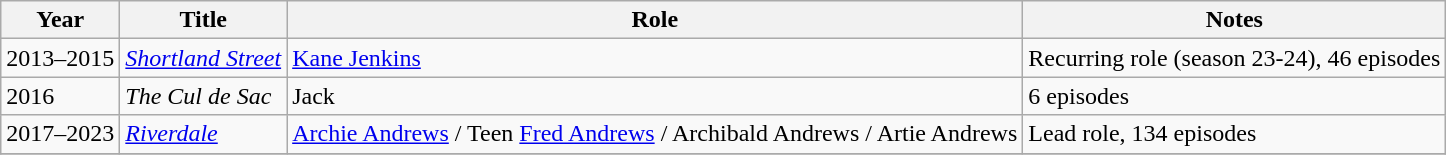<table class="wikitable sortable">
<tr>
<th scope="col">Year</th>
<th scope="col">Title</th>
<th scope="col">Role</th>
<th scope="col" class="unsortable">Notes</th>
</tr>
<tr>
<td>2013–2015</td>
<td><em><a href='#'>Shortland Street</a></em></td>
<td><a href='#'>Kane Jenkins</a></td>
<td>Recurring role (season 23-24), 46 episodes</td>
</tr>
<tr>
<td>2016</td>
<td data-sort-value="Cul de Sac, The"><em>The Cul de Sac</em></td>
<td>Jack</td>
<td>6 episodes</td>
</tr>
<tr>
<td>2017–2023</td>
<td><em><a href='#'>Riverdale</a></em></td>
<td><a href='#'>Archie Andrews</a> / Teen <a href='#'>Fred Andrews</a> / Archibald Andrews / Artie Andrews</td>
<td>Lead role, 134 episodes</td>
</tr>
<tr>
</tr>
</table>
